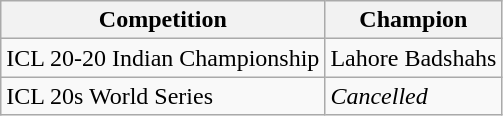<table class="wikitable">
<tr>
<th>Competition</th>
<th>Champion</th>
</tr>
<tr>
<td>ICL 20-20 Indian Championship</td>
<td> Lahore Badshahs</td>
</tr>
<tr>
<td>ICL 20s World Series</td>
<td><em>Cancelled</em></td>
</tr>
</table>
